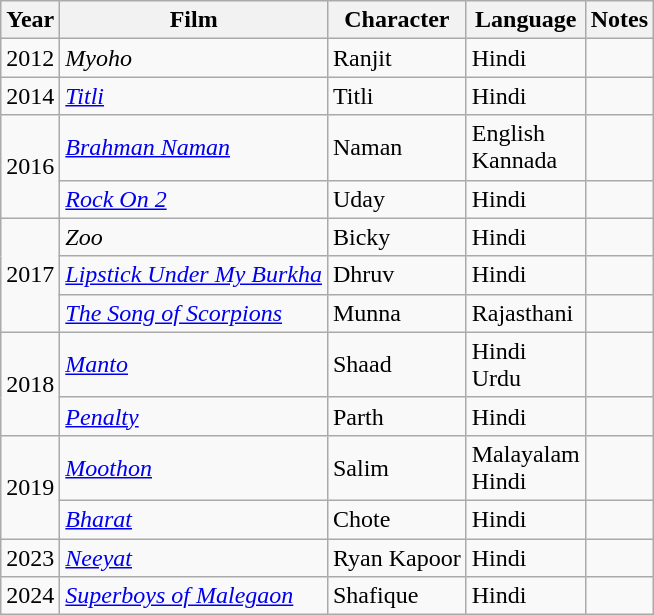<table class="wikitable sortable">
<tr>
<th>Year</th>
<th>Film</th>
<th>Character</th>
<th>Language</th>
<th>Notes</th>
</tr>
<tr>
<td>2012</td>
<td><em>Myoho</em></td>
<td>Ranjit</td>
<td>Hindi</td>
<td></td>
</tr>
<tr>
<td>2014</td>
<td><em><a href='#'>Titli</a></em></td>
<td>Titli</td>
<td>Hindi</td>
<td></td>
</tr>
<tr>
<td rowspan=2>2016</td>
<td><em><a href='#'>Brahman Naman</a></em></td>
<td>Naman</td>
<td>English<br>Kannada</td>
<td></td>
</tr>
<tr>
<td><em><a href='#'>Rock On 2</a></em></td>
<td>Uday</td>
<td>Hindi</td>
<td></td>
</tr>
<tr>
<td rowspan=3>2017</td>
<td><em>Zoo</em></td>
<td>Bicky</td>
<td>Hindi</td>
<td></td>
</tr>
<tr>
<td><em><a href='#'>Lipstick Under My Burkha</a></em></td>
<td>Dhruv</td>
<td>Hindi</td>
<td></td>
</tr>
<tr>
<td><em><a href='#'>The Song of Scorpions</a></em></td>
<td>Munna</td>
<td>Rajasthani</td>
<td></td>
</tr>
<tr>
<td rowspan=2>2018</td>
<td><em><a href='#'>Manto</a></em></td>
<td>Shaad</td>
<td>Hindi<br>Urdu</td>
<td></td>
</tr>
<tr>
<td><em><a href='#'>Penalty</a></em></td>
<td>Parth</td>
<td>Hindi</td>
</tr>
<tr>
<td rowspan=2>2019</td>
<td><em><a href='#'>Moothon</a></em></td>
<td>Salim</td>
<td>Malayalam<br>Hindi</td>
<td></td>
</tr>
<tr>
<td><em><a href='#'>Bharat</a></em></td>
<td>Chote</td>
<td>Hindi</td>
<td></td>
</tr>
<tr>
<td>2023</td>
<td><em><a href='#'>Neeyat</a></em></td>
<td>Ryan Kapoor</td>
<td>Hindi</td>
<td></td>
</tr>
<tr>
<td>2024</td>
<td><em><a href='#'>Superboys of Malegaon</a></em></td>
<td>Shafique</td>
<td>Hindi</td>
<td></td>
</tr>
</table>
